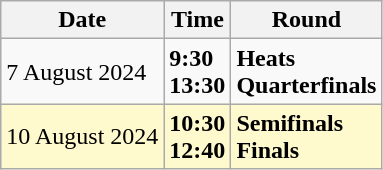<table class="wikitable">
<tr>
<th>Date</th>
<th>Time</th>
<th>Round</th>
</tr>
<tr>
<td>7 August 2024</td>
<td><strong>9:30</strong><br><strong>13:30</strong></td>
<td><strong>Heats</strong><br><strong>Quarterfinals</strong></td>
</tr>
<tr style=background:lemonchiffon>
<td>10 August 2024</td>
<td><strong>10:30</strong><br><strong>12:40</strong></td>
<td><strong>Semifinals</strong><br><strong>Finals</strong></td>
</tr>
</table>
